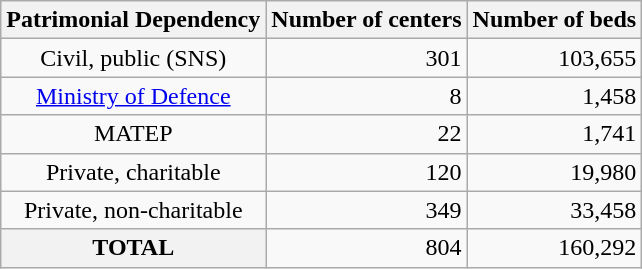<table class="wikitable sortable" align="center" style="text-align:center;">
<tr>
<th>Patrimonial Dependency</th>
<th>Number of centers</th>
<th>Number of beds</th>
</tr>
<tr>
<td>Civil, public (SNS)</td>
<td align="right">301</td>
<td align="right">103,655</td>
</tr>
<tr>
<td><a href='#'>Ministry of Defence</a></td>
<td align="right">8</td>
<td align="right">1,458</td>
</tr>
<tr>
<td>MATEP</td>
<td align="right">22</td>
<td align="right">1,741</td>
</tr>
<tr>
<td>Private, charitable</td>
<td align="right">120</td>
<td align="right">19,980</td>
</tr>
<tr>
<td>Private, non-charitable</td>
<td align="right">349</td>
<td align="right">33,458</td>
</tr>
<tr>
<th>TOTAL</th>
<td align="right">804</td>
<td align="right">160,292</td>
</tr>
</table>
